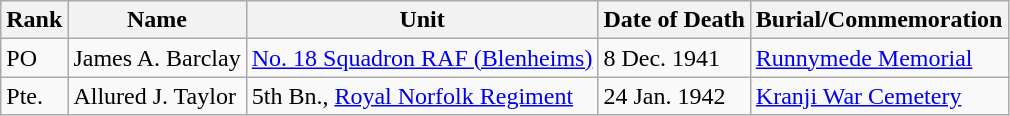<table class="wikitable">
<tr>
<th>Rank</th>
<th>Name</th>
<th>Unit</th>
<th>Date of Death</th>
<th>Burial/Commemoration</th>
</tr>
<tr>
<td>PO</td>
<td>James A. Barclay</td>
<td><a href='#'>No. 18 Squadron RAF (Blenheims)</a></td>
<td>8 Dec. 1941</td>
<td><a href='#'>Runnymede Memorial</a></td>
</tr>
<tr>
<td>Pte.</td>
<td>Allured J. Taylor</td>
<td>5th Bn., <a href='#'>Royal Norfolk Regiment</a></td>
<td>24 Jan. 1942</td>
<td><a href='#'>Kranji War Cemetery</a></td>
</tr>
</table>
